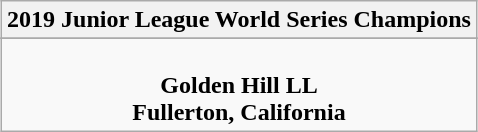<table class="wikitable" style="text-align: center; margin: 0 auto;">
<tr>
<th>2019 Junior League World Series Champions</th>
</tr>
<tr>
</tr>
<tr>
<td><br><strong>Golden Hill LL</strong><br><strong>Fullerton, California</strong></td>
</tr>
</table>
